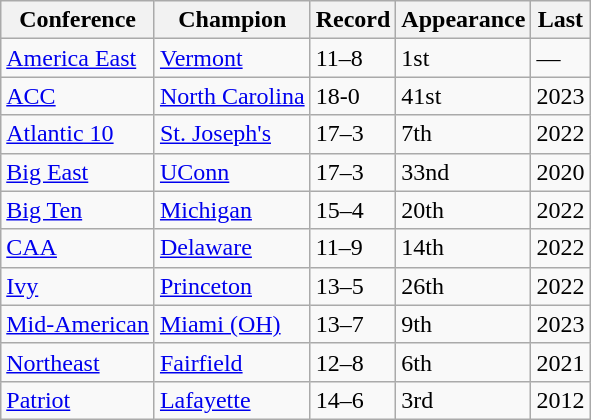<table class="wikitable">
<tr>
<th>Conference</th>
<th>Champion</th>
<th>Record</th>
<th>Appearance</th>
<th>Last</th>
</tr>
<tr>
<td><a href='#'>America East</a></td>
<td><a href='#'>Vermont</a></td>
<td>11–8</td>
<td>1st</td>
<td>—</td>
</tr>
<tr>
<td><a href='#'>ACC</a></td>
<td><a href='#'>North Carolina</a></td>
<td>18-0</td>
<td>41st</td>
<td>2023</td>
</tr>
<tr>
<td><a href='#'>Atlantic 10</a></td>
<td><a href='#'>St. Joseph's</a></td>
<td>17–3</td>
<td>7th</td>
<td>2022</td>
</tr>
<tr>
<td><a href='#'>Big East</a></td>
<td><a href='#'>UConn</a></td>
<td>17–3</td>
<td>33nd</td>
<td>2020</td>
</tr>
<tr>
<td><a href='#'>Big Ten</a></td>
<td><a href='#'>Michigan</a></td>
<td>15–4</td>
<td>20th</td>
<td>2022</td>
</tr>
<tr>
<td><a href='#'>CAA</a></td>
<td><a href='#'>Delaware</a></td>
<td>11–9</td>
<td>14th</td>
<td>2022</td>
</tr>
<tr>
<td><a href='#'>Ivy</a></td>
<td><a href='#'>Princeton</a></td>
<td>13–5</td>
<td>26th</td>
<td>2022</td>
</tr>
<tr>
<td><a href='#'>Mid-American</a></td>
<td><a href='#'>Miami (OH)</a></td>
<td>13–7</td>
<td>9th</td>
<td>2023</td>
</tr>
<tr>
<td><a href='#'>Northeast</a></td>
<td><a href='#'>Fairfield</a></td>
<td>12–8</td>
<td>6th</td>
<td>2021</td>
</tr>
<tr>
<td><a href='#'>Patriot</a></td>
<td><a href='#'>Lafayette</a></td>
<td>14–6</td>
<td>3rd</td>
<td>2012</td>
</tr>
</table>
